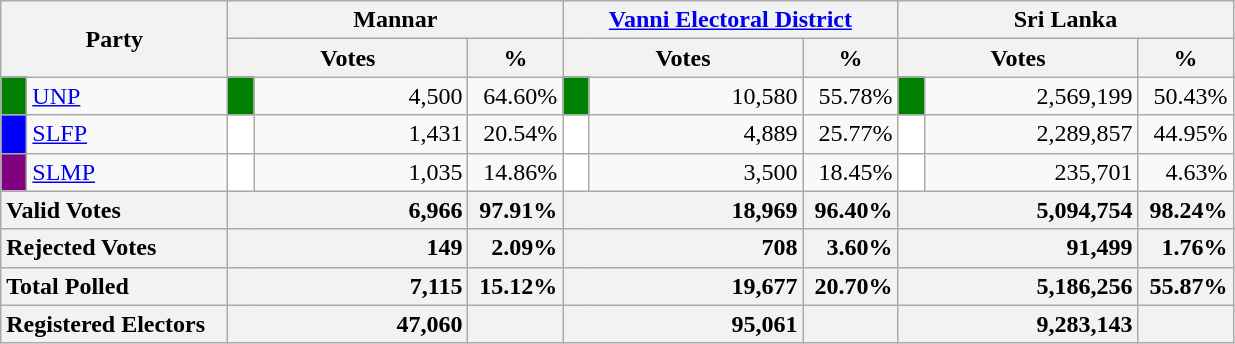<table class="wikitable">
<tr>
<th colspan="2" width="144px"rowspan="2">Party</th>
<th colspan="3" width="216px">Mannar</th>
<th colspan="3" width="216px"><a href='#'>Vanni Electoral District</a></th>
<th colspan="3" width="216px">Sri Lanka</th>
</tr>
<tr>
<th colspan="2" width="144px">Votes</th>
<th>%</th>
<th colspan="2" width="144px">Votes</th>
<th>%</th>
<th colspan="2" width="144px">Votes</th>
<th>%</th>
</tr>
<tr>
<td style="background-color:green;" width="10px"></td>
<td style="text-align:left;"><a href='#'>UNP</a></td>
<td style="background-color:green;" width="10px"></td>
<td style="text-align:right;">4,500</td>
<td style="text-align:right;">64.60%</td>
<td style="background-color:green;" width="10px"></td>
<td style="text-align:right;">10,580</td>
<td style="text-align:right;">55.78%</td>
<td style="background-color:green;" width="10px"></td>
<td style="text-align:right;">2,569,199</td>
<td style="text-align:right;">50.43%</td>
</tr>
<tr>
<td style="background-color:blue;" width="10px"></td>
<td style="text-align:left;"><a href='#'>SLFP</a></td>
<td style="background-color:white;" width="10px"></td>
<td style="text-align:right;">1,431</td>
<td style="text-align:right;">20.54%</td>
<td style="background-color:white;" width="10px"></td>
<td style="text-align:right;">4,889</td>
<td style="text-align:right;">25.77%</td>
<td style="background-color:white;" width="10px"></td>
<td style="text-align:right;">2,289,857</td>
<td style="text-align:right;">44.95%</td>
</tr>
<tr>
<td style="background-color:purple;" width="10px"></td>
<td style="text-align:left;"><a href='#'>SLMP</a></td>
<td style="background-color:white;" width="10px"></td>
<td style="text-align:right;">1,035</td>
<td style="text-align:right;">14.86%</td>
<td style="background-color:white;" width="10px"></td>
<td style="text-align:right;">3,500</td>
<td style="text-align:right;">18.45%</td>
<td style="background-color:white;" width="10px"></td>
<td style="text-align:right;">235,701</td>
<td style="text-align:right;">4.63%</td>
</tr>
<tr>
<th colspan="2" width="144px"style="text-align:left;">Valid Votes</th>
<th style="text-align:right;"colspan="2" width="144px">6,966</th>
<th style="text-align:right;">97.91%</th>
<th style="text-align:right;"colspan="2" width="144px">18,969</th>
<th style="text-align:right;">96.40%</th>
<th style="text-align:right;"colspan="2" width="144px">5,094,754</th>
<th style="text-align:right;">98.24%</th>
</tr>
<tr>
<th colspan="2" width="144px"style="text-align:left;">Rejected Votes</th>
<th style="text-align:right;"colspan="2" width="144px">149</th>
<th style="text-align:right;">2.09%</th>
<th style="text-align:right;"colspan="2" width="144px">708</th>
<th style="text-align:right;">3.60%</th>
<th style="text-align:right;"colspan="2" width="144px">91,499</th>
<th style="text-align:right;">1.76%</th>
</tr>
<tr>
<th colspan="2" width="144px"style="text-align:left;">Total Polled</th>
<th style="text-align:right;"colspan="2" width="144px">7,115</th>
<th style="text-align:right;">15.12%</th>
<th style="text-align:right;"colspan="2" width="144px">19,677</th>
<th style="text-align:right;">20.70%</th>
<th style="text-align:right;"colspan="2" width="144px">5,186,256</th>
<th style="text-align:right;">55.87%</th>
</tr>
<tr>
<th colspan="2" width="144px"style="text-align:left;">Registered Electors</th>
<th style="text-align:right;"colspan="2" width="144px">47,060</th>
<th></th>
<th style="text-align:right;"colspan="2" width="144px">95,061</th>
<th></th>
<th style="text-align:right;"colspan="2" width="144px">9,283,143</th>
<th></th>
</tr>
</table>
